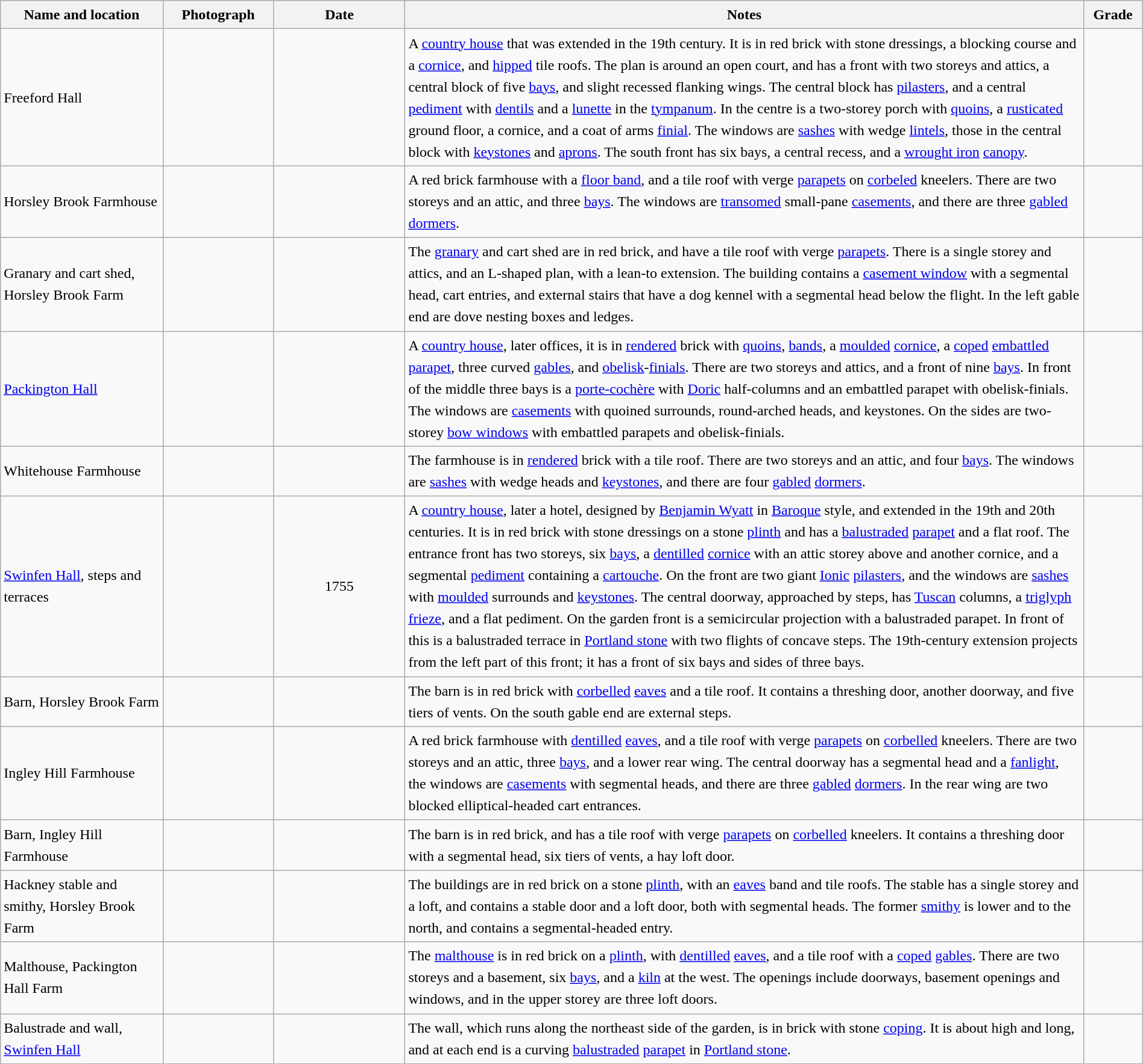<table class="wikitable sortable plainrowheaders" style="width:100%; border:0; text-align:left; line-height:150%;">
<tr>
<th scope="col"  style="width:150px">Name and location</th>
<th scope="col"  style="width:100px" class="unsortable">Photograph</th>
<th scope="col"  style="width:120px">Date</th>
<th scope="col"  style="width:650px" class="unsortable">Notes</th>
<th scope="col"  style="width:50px">Grade</th>
</tr>
<tr>
<td>Freeford Hall<br><small></small></td>
<td></td>
<td align="center"></td>
<td>A <a href='#'>country house</a> that was extended in the 19th century.  It is in red brick with stone dressings, a blocking course and a <a href='#'>cornice</a>, and <a href='#'>hipped</a> tile roofs.  The plan is around an open court, and has a front with two storeys and attics, a central block of five <a href='#'>bays</a>, and slight recessed flanking wings.  The central block has <a href='#'>pilasters</a>, and a central <a href='#'>pediment</a> with <a href='#'>dentils</a> and a <a href='#'>lunette</a> in the <a href='#'>tympanum</a>.  In the centre is a two-storey porch with <a href='#'>quoins</a>, a <a href='#'>rusticated</a> ground floor, a cornice, and a coat of arms <a href='#'>finial</a>.  The windows are <a href='#'>sashes</a> with wedge <a href='#'>lintels</a>, those in the central block with <a href='#'>keystones</a> and <a href='#'>aprons</a>.  The south front has six bays, a central recess, and a <a href='#'>wrought iron</a> <a href='#'>canopy</a>.</td>
<td align="center" ></td>
</tr>
<tr>
<td>Horsley Brook Farmhouse<br><small></small></td>
<td></td>
<td align="center"></td>
<td>A red brick farmhouse with a <a href='#'>floor band</a>, and a tile roof with verge <a href='#'>parapets</a> on <a href='#'>corbeled</a> kneelers.  There are two storeys and an attic, and three <a href='#'>bays</a>.  The windows are <a href='#'>transomed</a> small-pane <a href='#'>casements</a>, and there are three <a href='#'>gabled</a> <a href='#'>dormers</a>.</td>
<td align="center" ></td>
</tr>
<tr>
<td>Granary and cart shed, Horsley Brook Farm<br><small></small></td>
<td></td>
<td align="center"></td>
<td>The <a href='#'>granary</a> and cart shed are in red brick, and have a tile roof with verge <a href='#'>parapets</a>.  There is a single storey and attics, and an L-shaped plan, with a lean-to extension.  The building contains a <a href='#'>casement window</a> with a segmental head, cart entries, and external stairs that have a dog kennel with a segmental head below the flight.  In the left gable end are dove nesting boxes and ledges.</td>
<td align="center" ></td>
</tr>
<tr>
<td><a href='#'>Packington Hall</a><br><small></small></td>
<td></td>
<td align="center"></td>
<td>A <a href='#'>country house</a>, later offices, it is in <a href='#'>rendered</a> brick with <a href='#'>quoins</a>, <a href='#'>bands</a>, a <a href='#'>moulded</a> <a href='#'>cornice</a>, a <a href='#'>coped</a> <a href='#'>embattled</a> <a href='#'>parapet</a>, three curved <a href='#'>gables</a>, and <a href='#'>obelisk</a>-<a href='#'>finials</a>.  There are two storeys and attics, and a front of nine <a href='#'>bays</a>.  In front of the middle three bays is a <a href='#'>porte-cochère</a> with <a href='#'>Doric</a> half-columns and an embattled parapet with obelisk-finials.  The windows are <a href='#'>casements</a> with quoined surrounds, round-arched heads, and keystones.  On the sides are two-storey <a href='#'>bow windows</a> with embattled parapets and obelisk-finials.</td>
<td align="center" ></td>
</tr>
<tr>
<td>Whitehouse Farmhouse<br><small></small></td>
<td></td>
<td align="center"></td>
<td>The farmhouse is in <a href='#'>rendered</a> brick with a tile roof.  There are two storeys and an attic, and four <a href='#'>bays</a>.  The windows are <a href='#'>sashes</a> with wedge heads and <a href='#'>keystones</a>, and there are four <a href='#'>gabled</a> <a href='#'>dormers</a>.</td>
<td align="center" ></td>
</tr>
<tr>
<td><a href='#'>Swinfen Hall</a>, steps and terraces<br><small></small></td>
<td></td>
<td align="center">1755</td>
<td>A <a href='#'>country house</a>, later a hotel, designed by <a href='#'>Benjamin Wyatt</a> in <a href='#'>Baroque</a> style, and extended in the 19th and 20th centuries.  It is in red brick with stone dressings on a stone <a href='#'>plinth</a> and has a <a href='#'>balustraded</a> <a href='#'>parapet</a> and a flat roof.  The entrance front has two storeys, six <a href='#'>bays</a>, a <a href='#'>dentilled</a> <a href='#'>cornice</a> with an attic storey above and another cornice, and a segmental <a href='#'>pediment</a> containing a <a href='#'>cartouche</a>.  On the front are two giant <a href='#'>Ionic</a> <a href='#'>pilasters</a>, and the windows are <a href='#'>sashes</a> with <a href='#'>moulded</a> surrounds and <a href='#'>keystones</a>.  The central doorway, approached by steps, has <a href='#'>Tuscan</a> columns, a <a href='#'>triglyph</a> <a href='#'>frieze</a>, and a flat pediment.  On the garden front is a semicircular projection with a balustraded parapet.  In front of this is a balustraded terrace in <a href='#'>Portland stone</a> with two flights of concave steps.  The 19th-century extension projects from the left part of this front; it has a front of six bays and sides of three bays.</td>
<td align="center" ></td>
</tr>
<tr>
<td>Barn, Horsley Brook Farm<br><small></small></td>
<td></td>
<td align="center"></td>
<td>The barn is in red brick with <a href='#'>corbelled</a> <a href='#'>eaves</a> and a tile roof.  It contains a threshing door, another doorway, and five tiers of vents.  On the south gable end are external steps.</td>
<td align="center" ></td>
</tr>
<tr>
<td>Ingley Hill Farmhouse<br><small></small></td>
<td></td>
<td align="center"></td>
<td>A red brick farmhouse with <a href='#'>dentilled</a> <a href='#'>eaves</a>, and a tile roof with verge <a href='#'>parapets</a> on <a href='#'>corbelled</a> kneelers.  There are two storeys and an attic, three <a href='#'>bays</a>, and a lower rear wing.  The central doorway has a segmental head and a <a href='#'>fanlight</a>, the windows are <a href='#'>casements</a> with segmental heads, and there are three <a href='#'>gabled</a> <a href='#'>dormers</a>.  In the rear wing are two blocked elliptical-headed cart entrances.</td>
<td align="center" ></td>
</tr>
<tr>
<td>Barn, Ingley Hill Farmhouse<br><small></small></td>
<td></td>
<td align="center"></td>
<td>The barn is in red brick, and has a tile roof with verge <a href='#'>parapets</a> on <a href='#'>corbelled</a> kneelers.  It contains a threshing door with a segmental head, six tiers of vents, a hay loft door.</td>
<td align="center" ></td>
</tr>
<tr>
<td>Hackney stable and smithy, Horsley Brook Farm<br><small></small></td>
<td></td>
<td align="center"></td>
<td>The buildings are in red brick on a stone <a href='#'>plinth</a>, with an <a href='#'>eaves</a> band and tile roofs.  The stable has a single storey and a loft, and contains a stable door and a loft door, both with segmental heads.  The former <a href='#'>smithy</a> is lower and to the north, and contains a segmental-headed entry.</td>
<td align="center" ></td>
</tr>
<tr>
<td>Malthouse, Packington Hall Farm<br><small></small></td>
<td></td>
<td align="center"></td>
<td>The <a href='#'>malthouse</a> is in red brick on a <a href='#'>plinth</a>, with <a href='#'>dentilled</a> <a href='#'>eaves</a>, and a tile roof with a <a href='#'>coped</a> <a href='#'>gables</a>.  There are two storeys and a basement, six <a href='#'>bays</a>, and a <a href='#'>kiln</a> at the west.  The openings include doorways, basement openings and windows, and in the upper storey are three loft doors.</td>
<td align="center" ></td>
</tr>
<tr>
<td>Balustrade and wall, <a href='#'>Swinfen Hall</a><br><small></small></td>
<td></td>
<td align="center"></td>
<td>The wall, which runs along the northeast side of the garden, is in brick with stone <a href='#'>coping</a>.  It is about  high and  long, and at each end is a curving <a href='#'>balustraded</a> <a href='#'>parapet</a> in <a href='#'>Portland stone</a>.</td>
<td align="center" ></td>
</tr>
<tr>
</tr>
</table>
